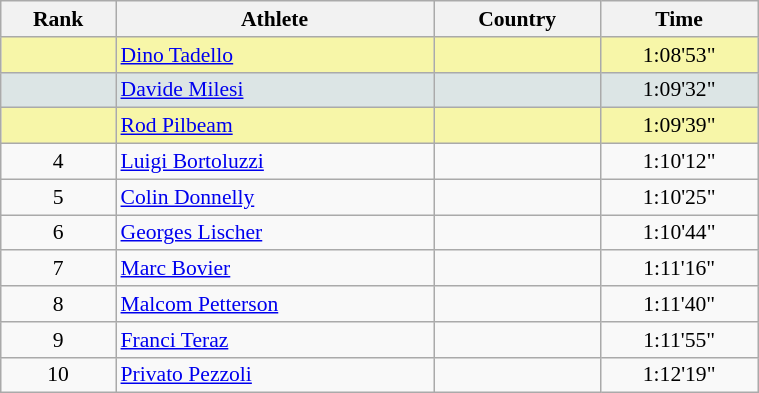<table class="wikitable" width=40% style="font-size:90%; text-align:center;">
<tr>
<th>Rank</th>
<th>Athlete</th>
<th>Country</th>
<th>Time</th>
</tr>
<tr bgcolor="#F7F6A8">
<td></td>
<td align=left><a href='#'>Dino Tadello</a></td>
<td align=left></td>
<td>1:08'53"</td>
</tr>
<tr bgcolor="#DCE5E5">
<td></td>
<td align=left><a href='#'>Davide Milesi</a></td>
<td align=left></td>
<td>1:09'32"</td>
</tr>
<tr bgcolor="#F7F6A8">
<td></td>
<td align=left><a href='#'>Rod Pilbeam</a></td>
<td align=left></td>
<td>1:09'39"</td>
</tr>
<tr>
<td>4</td>
<td align=left><a href='#'>Luigi Bortoluzzi</a></td>
<td align=left></td>
<td>1:10'12"</td>
</tr>
<tr>
<td>5</td>
<td align=left><a href='#'>Colin Donnelly</a></td>
<td align=left></td>
<td>1:10'25"</td>
</tr>
<tr>
<td>6</td>
<td align=left><a href='#'>Georges Lischer</a></td>
<td align=left></td>
<td>1:10'44"</td>
</tr>
<tr>
<td>7</td>
<td align=left><a href='#'>Marc Bovier</a></td>
<td align=left></td>
<td>1:11'16"</td>
</tr>
<tr>
<td>8</td>
<td align=left><a href='#'>Malcom Petterson</a></td>
<td align=left></td>
<td>1:11'40"</td>
</tr>
<tr>
<td>9</td>
<td align=left><a href='#'>Franci Teraz</a></td>
<td align=left></td>
<td>1:11'55"</td>
</tr>
<tr>
<td>10</td>
<td align=left><a href='#'>Privato Pezzoli</a></td>
<td align=left></td>
<td>1:12'19"</td>
</tr>
</table>
